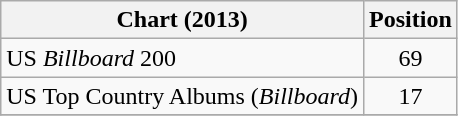<table class="wikitable">
<tr>
<th>Chart (2013)</th>
<th>Position</th>
</tr>
<tr>
<td>US <em>Billboard</em> 200</td>
<td style="text-align:center;">69</td>
</tr>
<tr>
<td>US Top Country Albums (<em>Billboard</em>)</td>
<td style="text-align:center;">17</td>
</tr>
<tr>
</tr>
</table>
